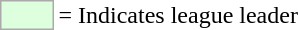<table>
<tr>
<td style="background:#DDFFDD; border:1px solid #aaa; width:2em;"></td>
<td>= Indicates league leader</td>
</tr>
</table>
